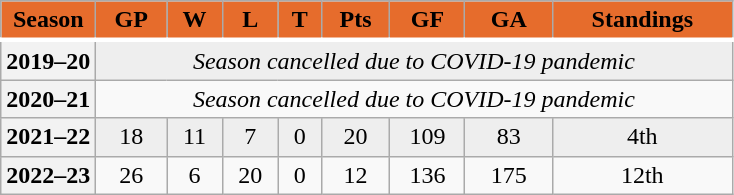<table class="wikitable">
<tr style="font-weight:bold; background-color:#E66C2C; border-bottom:#FFFFFF 3px solid" align="center" |>
<td width="13%">Season</td>
<td>GP</td>
<td>W</td>
<td>L</td>
<td>T</td>
<td>Pts</td>
<td>GF</td>
<td width="12%">GA</td>
<td>Standings</td>
</tr>
<tr bgcolor="#eeeeee" align="center">
<th>2019–20</th>
<td colspan="8"><em>Season cancelled due to COVID-19 pandemic</em></td>
</tr>
<tr align="center">
<th>2020–21</th>
<td colspan="8"><em>Season cancelled due to COVID-19 pandemic</em></td>
</tr>
<tr bgcolor="#eeeeee" align="center">
<th>2021–22</th>
<td>18</td>
<td>11</td>
<td>7</td>
<td>0</td>
<td>20</td>
<td>109</td>
<td>83</td>
<td>4th</td>
</tr>
<tr align="center">
<th>2022–23</th>
<td>26</td>
<td>6</td>
<td>20</td>
<td>0</td>
<td>12</td>
<td>136</td>
<td>175</td>
<td>12th</td>
</tr>
</table>
